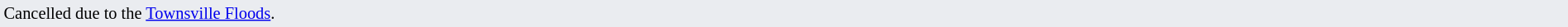<table style="background:#eaecf0; font-size:85%; width:100%;">
<tr>
<td>Cancelled due to the <a href='#'>Townsville Floods</a>.</td>
</tr>
</table>
